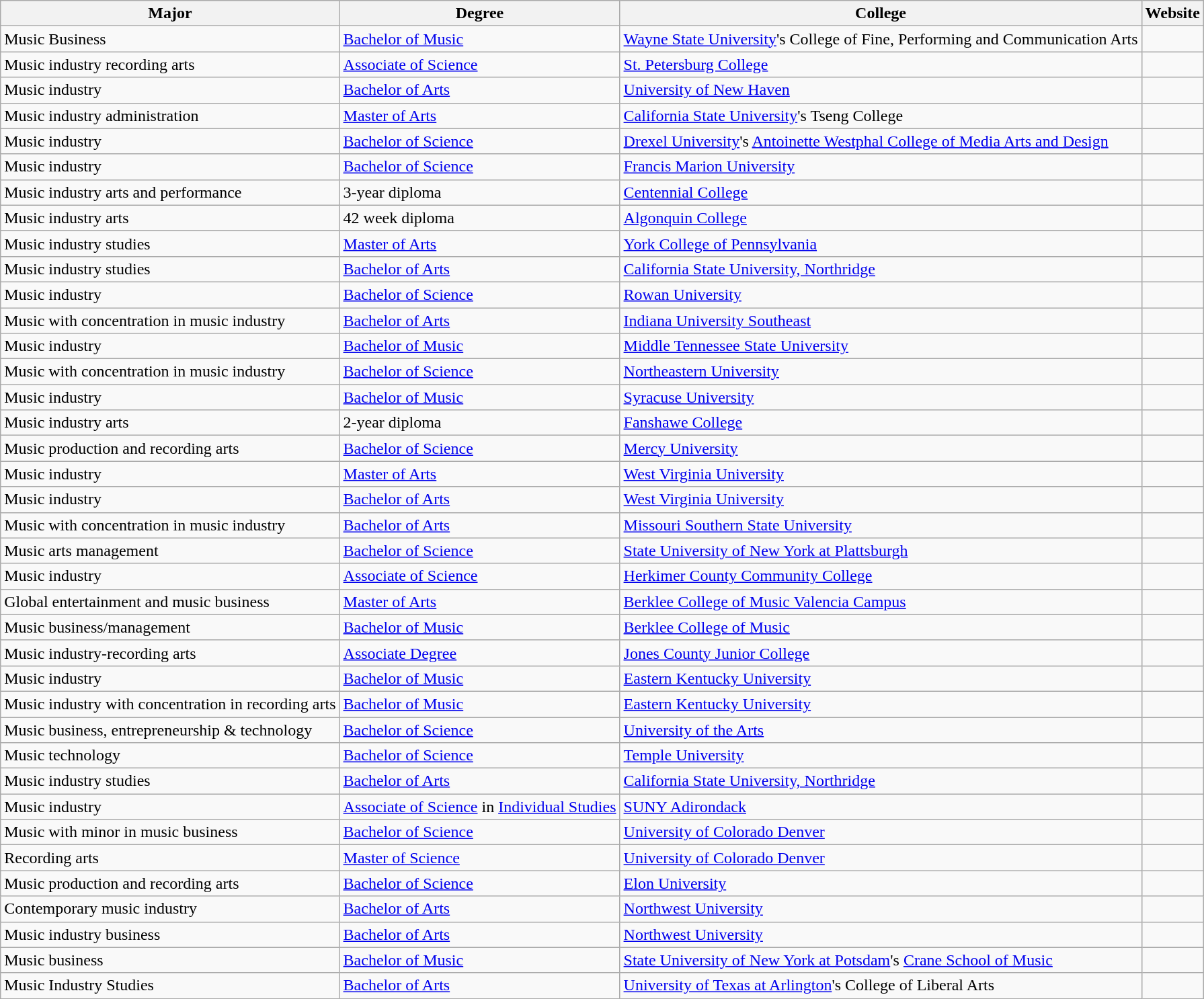<table class="wikitable sortable">
<tr>
<th>Major</th>
<th>Degree</th>
<th>College</th>
<th>Website</th>
</tr>
<tr>
<td>Music Business</td>
<td><a href='#'>Bachelor of Music</a></td>
<td><a href='#'>Wayne State University</a>'s College of Fine, Performing and Communication Arts</td>
<td></td>
</tr>
<tr>
<td>Music industry recording arts</td>
<td><a href='#'>Associate of Science</a></td>
<td><a href='#'>St. Petersburg College</a></td>
<td></td>
</tr>
<tr>
<td>Music industry</td>
<td><a href='#'>Bachelor of Arts</a></td>
<td><a href='#'>University of New Haven</a></td>
<td></td>
</tr>
<tr>
<td>Music industry administration</td>
<td><a href='#'>Master of Arts</a></td>
<td><a href='#'>California State University</a>'s Tseng College</td>
<td></td>
</tr>
<tr>
<td>Music industry</td>
<td><a href='#'>Bachelor of Science</a></td>
<td><a href='#'>Drexel University</a>'s <a href='#'>Antoinette Westphal College of Media Arts and Design</a></td>
<td></td>
</tr>
<tr>
<td>Music industry</td>
<td><a href='#'>Bachelor of Science</a></td>
<td><a href='#'>Francis Marion University</a></td>
<td></td>
</tr>
<tr>
<td>Music industry arts and performance</td>
<td>3-year diploma</td>
<td><a href='#'>Centennial College</a></td>
<td></td>
</tr>
<tr>
<td>Music industry arts</td>
<td>42 week diploma</td>
<td><a href='#'>Algonquin College</a></td>
<td></td>
</tr>
<tr>
<td>Music industry studies</td>
<td><a href='#'>Master of Arts</a></td>
<td><a href='#'>York College of Pennsylvania</a></td>
<td></td>
</tr>
<tr>
<td>Music industry studies</td>
<td><a href='#'>Bachelor of Arts</a></td>
<td><a href='#'>California State University, Northridge</a></td>
<td></td>
</tr>
<tr>
<td>Music industry</td>
<td><a href='#'>Bachelor of Science</a></td>
<td><a href='#'>Rowan University</a></td>
<td></td>
</tr>
<tr>
<td>Music with concentration in music industry</td>
<td><a href='#'>Bachelor of Arts</a></td>
<td><a href='#'>Indiana University Southeast</a></td>
<td></td>
</tr>
<tr>
<td>Music industry</td>
<td><a href='#'>Bachelor of Music</a></td>
<td><a href='#'>Middle Tennessee State University</a></td>
<td></td>
</tr>
<tr>
<td>Music with concentration in music industry</td>
<td><a href='#'>Bachelor of Science</a></td>
<td><a href='#'>Northeastern University</a></td>
<td></td>
</tr>
<tr>
<td>Music industry</td>
<td><a href='#'>Bachelor of Music</a></td>
<td><a href='#'>Syracuse University</a></td>
<td></td>
</tr>
<tr>
<td>Music industry arts</td>
<td>2-year diploma</td>
<td><a href='#'>Fanshawe College</a></td>
<td></td>
</tr>
<tr>
<td>Music production and recording arts</td>
<td><a href='#'>Bachelor of Science</a></td>
<td><a href='#'>Mercy University</a></td>
<td></td>
</tr>
<tr>
<td>Music industry</td>
<td><a href='#'>Master of Arts</a></td>
<td><a href='#'>West Virginia University</a></td>
<td></td>
</tr>
<tr>
<td>Music industry</td>
<td><a href='#'>Bachelor of Arts</a></td>
<td><a href='#'>West Virginia University</a></td>
<td></td>
</tr>
<tr>
<td>Music with concentration in music industry</td>
<td><a href='#'>Bachelor of Arts</a></td>
<td><a href='#'>Missouri Southern State University</a></td>
<td></td>
</tr>
<tr>
<td>Music arts management</td>
<td><a href='#'>Bachelor of Science</a></td>
<td><a href='#'>State University of New York at Plattsburgh</a></td>
<td></td>
</tr>
<tr>
<td>Music industry</td>
<td><a href='#'>Associate of Science</a></td>
<td><a href='#'>Herkimer County Community College</a></td>
<td></td>
</tr>
<tr>
<td>Global entertainment and music business</td>
<td><a href='#'>Master of Arts</a></td>
<td><a href='#'>Berklee College of Music Valencia Campus</a></td>
<td></td>
</tr>
<tr>
<td>Music business/management</td>
<td><a href='#'>Bachelor of Music</a></td>
<td><a href='#'>Berklee College of Music</a></td>
<td></td>
</tr>
<tr>
<td>Music industry-recording arts</td>
<td><a href='#'>Associate Degree</a></td>
<td><a href='#'>Jones County Junior College</a></td>
<td></td>
</tr>
<tr>
<td>Music industry</td>
<td><a href='#'>Bachelor of Music</a></td>
<td><a href='#'>Eastern Kentucky University</a></td>
<td></td>
</tr>
<tr>
<td>Music industry with concentration in recording arts</td>
<td><a href='#'>Bachelor of Music</a></td>
<td><a href='#'>Eastern Kentucky University</a></td>
<td></td>
</tr>
<tr>
<td>Music business, entrepreneurship & technology</td>
<td><a href='#'>Bachelor of Science</a></td>
<td><a href='#'>University of the Arts</a></td>
<td></td>
</tr>
<tr>
<td>Music technology</td>
<td><a href='#'>Bachelor of Science</a></td>
<td><a href='#'>Temple University</a></td>
<td></td>
</tr>
<tr>
<td>Music industry studies</td>
<td><a href='#'>Bachelor of Arts</a></td>
<td><a href='#'>California State University, Northridge</a></td>
<td></td>
</tr>
<tr>
<td>Music industry</td>
<td><a href='#'>Associate of Science</a> in <a href='#'>Individual Studies</a></td>
<td><a href='#'>SUNY Adirondack</a></td>
<td></td>
</tr>
<tr>
<td>Music with minor in music business</td>
<td><a href='#'>Bachelor of Science</a></td>
<td><a href='#'>University of Colorado Denver</a></td>
<td></td>
</tr>
<tr>
<td>Recording arts</td>
<td><a href='#'>Master of Science</a></td>
<td><a href='#'>University of Colorado Denver</a></td>
<td></td>
</tr>
<tr>
<td>Music production and recording arts</td>
<td><a href='#'>Bachelor of Science</a></td>
<td><a href='#'>Elon University</a></td>
<td></td>
</tr>
<tr>
<td>Contemporary music industry</td>
<td><a href='#'>Bachelor of Arts</a></td>
<td><a href='#'>Northwest University</a></td>
<td></td>
</tr>
<tr>
<td>Music industry business</td>
<td><a href='#'>Bachelor of Arts</a></td>
<td><a href='#'>Northwest University</a></td>
<td></td>
</tr>
<tr>
<td>Music business</td>
<td><a href='#'>Bachelor of Music</a></td>
<td><a href='#'>State University of New York at Potsdam</a>'s <a href='#'>Crane School of Music</a></td>
<td></td>
</tr>
<tr>
<td>Music Industry Studies</td>
<td><a href='#'>Bachelor of Arts</a></td>
<td><a href='#'>University of Texas at Arlington</a>'s College of Liberal Arts</td>
<td></td>
</tr>
</table>
